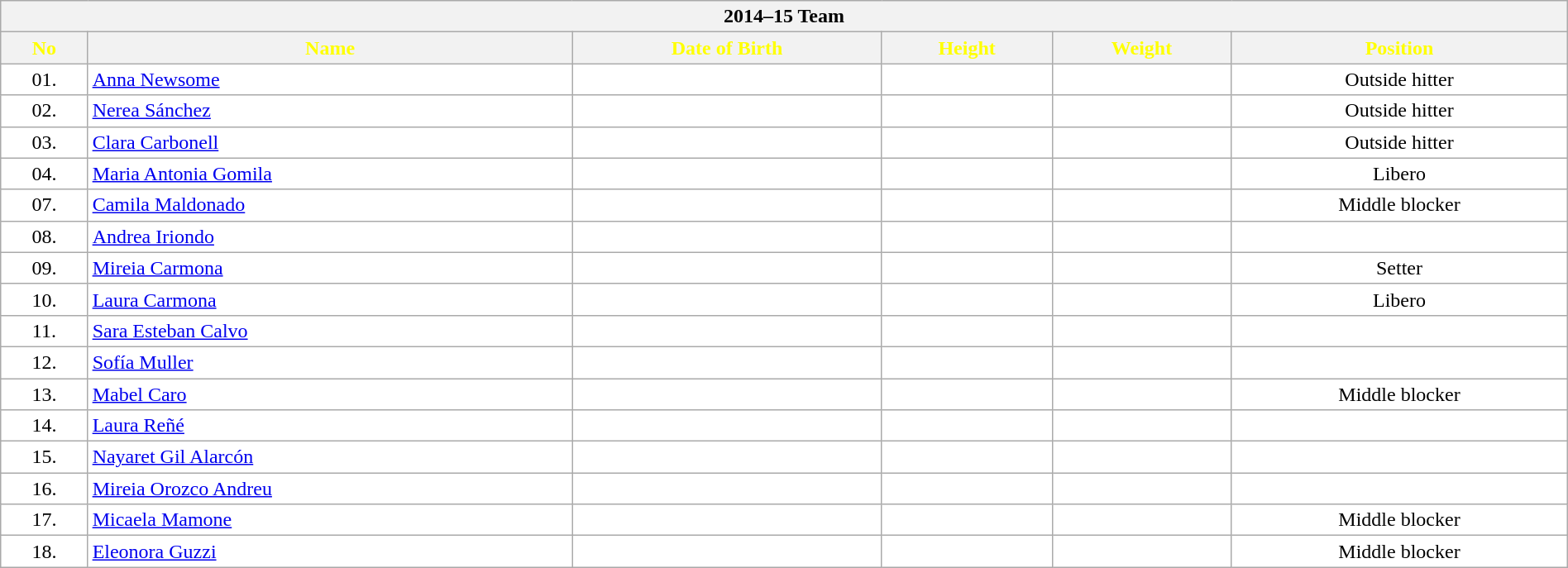<table class="wikitable collapsible collapsed" style="width:100%;">
<tr>
<th colspan=6><strong>2014–15 Team</strong></th>
</tr>
<tr style="color:yellow;">
<th style=" %; background:#;">No</th>
<th style=" %; background:#;">Name</th>
<th style=" %; background:#;">Date of Birth</th>
<th style=" %; background:#;">Height</th>
<th style=" %; background:#;">Weight</th>
<th style=" %; background:#;">Position</th>
</tr>
<tr style="background:#ffffff">
<td align="center">01.</td>
<td> <a href='#'>Anna Newsome</a></td>
<td align="center"></td>
<td align="center"></td>
<td align="center"></td>
<td align="center">Outside hitter</td>
</tr>
<tr style="background:#ffffff">
<td align="center">02.</td>
<td> <a href='#'>Nerea Sánchez</a></td>
<td align="center"></td>
<td align="center"></td>
<td align="center"></td>
<td align="center">Outside hitter</td>
</tr>
<tr style="background:#ffffff">
<td align="center">03.</td>
<td> <a href='#'>Clara Carbonell</a></td>
<td align="center"></td>
<td align="center"></td>
<td align="center"></td>
<td align="center">Outside hitter</td>
</tr>
<tr style="background:#ffffff">
<td align="center">04.</td>
<td> <a href='#'>Maria Antonia Gomila</a></td>
<td align="center"></td>
<td align="center"></td>
<td align="center"></td>
<td align="center">Libero</td>
</tr>
<tr style="background:#ffffff">
<td align="center">07.</td>
<td> <a href='#'>Camila Maldonado</a></td>
<td align="center"></td>
<td align="center"></td>
<td align="center"></td>
<td align="center">Middle blocker</td>
</tr>
<tr style="background:#ffffff">
<td align="center">08.</td>
<td> <a href='#'>Andrea Iriondo</a></td>
<td align="center"></td>
<td align="center"></td>
<td align="center"></td>
<td align="center"></td>
</tr>
<tr style="background:#ffffff">
<td align="center">09.</td>
<td> <a href='#'>Mireia Carmona</a></td>
<td align="center"></td>
<td align="center"></td>
<td align="center"></td>
<td align="center">Setter</td>
</tr>
<tr style="background:#ffffff">
<td align="center">10.</td>
<td> <a href='#'>Laura Carmona</a></td>
<td align="center"></td>
<td align="center"></td>
<td align="center"></td>
<td align="center">Libero</td>
</tr>
<tr style="background:#ffffff">
<td align="center">11.</td>
<td> <a href='#'>Sara Esteban Calvo</a></td>
<td align="center"></td>
<td align="center"></td>
<td align="center"></td>
<td align="center"></td>
</tr>
<tr style="background:#ffffff">
<td align="center">12.</td>
<td> <a href='#'>Sofía Muller</a></td>
<td align="center"></td>
<td align="center"></td>
<td align="center"></td>
<td align="center"></td>
</tr>
<tr style="background:#ffffff">
<td align="center">13.</td>
<td> <a href='#'>Mabel Caro</a></td>
<td align="center"></td>
<td align="center"></td>
<td align="center"></td>
<td align="center">Middle blocker</td>
</tr>
<tr style="background:#ffffff">
<td align="center">14.</td>
<td> <a href='#'>Laura Reñé</a></td>
<td align="center"></td>
<td align="center"></td>
<td align="center"></td>
<td align="center"></td>
</tr>
<tr style="background:#ffffff">
<td align="center">15.</td>
<td> <a href='#'>Nayaret Gil Alarcón</a></td>
<td align="center"></td>
<td align="center"></td>
<td align="center"></td>
<td align="center"></td>
</tr>
<tr style="background:#ffffff">
<td align="center">16.</td>
<td> <a href='#'>Mireia Orozco Andreu</a></td>
<td align="center"></td>
<td align="center"></td>
<td align="center"></td>
<td align="center"></td>
</tr>
<tr style="background:#ffffff">
<td align="center">17.</td>
<td> <a href='#'>Micaela Mamone</a></td>
<td align="center"></td>
<td align="center"></td>
<td align="center"></td>
<td align="center">Middle blocker</td>
</tr>
<tr style="background:#ffffff">
<td align="center">18.</td>
<td> <a href='#'>Eleonora Guzzi</a></td>
<td align="center"></td>
<td align="center"></td>
<td align="center"></td>
<td align="center">Middle blocker</td>
</tr>
</table>
